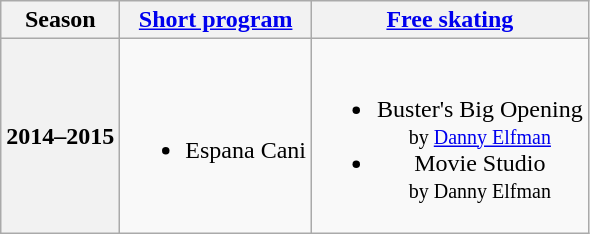<table class=wikitable style=text-align:center>
<tr>
<th>Season</th>
<th><a href='#'>Short program</a></th>
<th><a href='#'>Free skating</a></th>
</tr>
<tr>
<th>2014–2015</th>
<td><br><ul><li>Espana Cani</li></ul></td>
<td><br><ul><li>Buster's Big Opening <br><small> by <a href='#'>Danny Elfman</a> </small></li><li>Movie Studio <br><small> by Danny Elfman </small></li></ul></td>
</tr>
</table>
